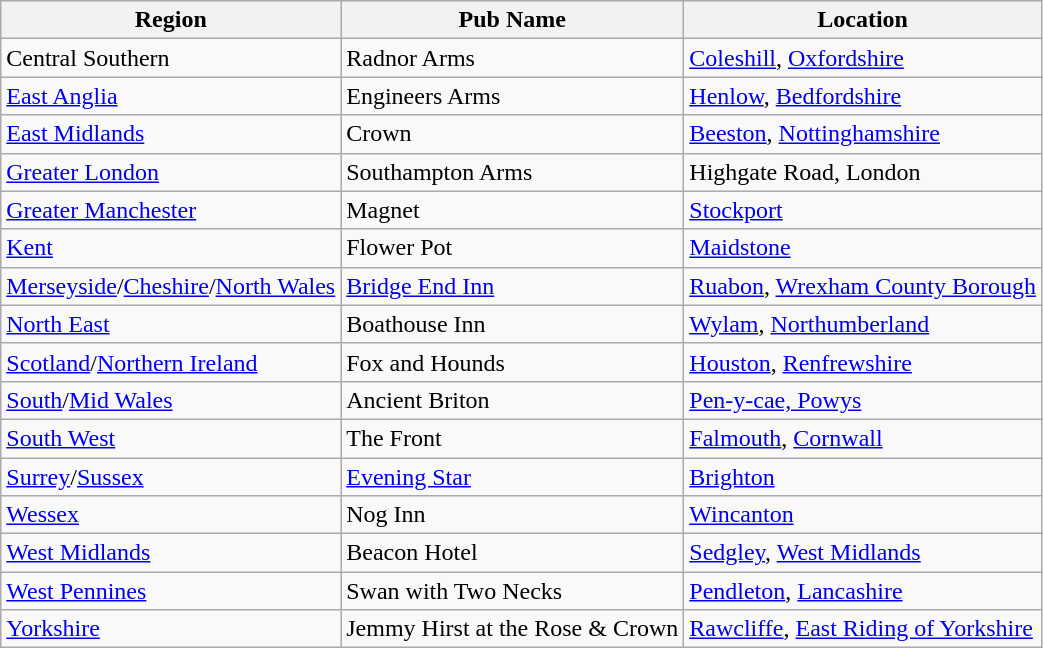<table class="wikitable">
<tr>
<th>Region</th>
<th>Pub Name</th>
<th>Location</th>
</tr>
<tr>
<td>Central Southern</td>
<td>Radnor Arms</td>
<td><a href='#'>Coleshill</a>, <a href='#'>Oxfordshire</a></td>
</tr>
<tr>
<td><a href='#'>East Anglia</a></td>
<td>Engineers Arms</td>
<td><a href='#'>Henlow</a>, <a href='#'>Bedfordshire</a></td>
</tr>
<tr>
<td><a href='#'>East Midlands</a></td>
<td>Crown</td>
<td><a href='#'>Beeston</a>, <a href='#'>Nottinghamshire</a></td>
</tr>
<tr>
<td><a href='#'>Greater London</a></td>
<td>Southampton Arms</td>
<td>Highgate Road, London</td>
</tr>
<tr>
<td><a href='#'>Greater Manchester</a></td>
<td>Magnet</td>
<td><a href='#'>Stockport</a></td>
</tr>
<tr>
<td><a href='#'>Kent</a></td>
<td>Flower Pot</td>
<td><a href='#'>Maidstone</a></td>
</tr>
<tr>
<td><a href='#'>Merseyside</a>/<a href='#'>Cheshire</a>/<a href='#'>North Wales</a></td>
<td><a href='#'>Bridge End Inn</a></td>
<td><a href='#'>Ruabon</a>, <a href='#'>Wrexham County Borough</a></td>
</tr>
<tr>
<td><a href='#'>North East</a></td>
<td>Boathouse Inn</td>
<td><a href='#'>Wylam</a>, <a href='#'>Northumberland</a></td>
</tr>
<tr>
<td><a href='#'>Scotland</a>/<a href='#'>Northern Ireland</a></td>
<td>Fox and Hounds</td>
<td><a href='#'>Houston</a>, <a href='#'>Renfrewshire</a></td>
</tr>
<tr>
<td><a href='#'>South</a>/<a href='#'>Mid Wales</a></td>
<td>Ancient Briton</td>
<td><a href='#'>Pen-y-cae, Powys</a></td>
</tr>
<tr>
<td><a href='#'>South West</a></td>
<td>The Front</td>
<td><a href='#'>Falmouth</a>, <a href='#'>Cornwall</a></td>
</tr>
<tr>
<td><a href='#'>Surrey</a>/<a href='#'>Sussex</a></td>
<td><a href='#'>Evening Star</a></td>
<td><a href='#'>Brighton</a></td>
</tr>
<tr>
<td><a href='#'>Wessex</a></td>
<td>Nog Inn</td>
<td><a href='#'>Wincanton</a></td>
</tr>
<tr>
<td><a href='#'>West Midlands</a></td>
<td>Beacon Hotel</td>
<td><a href='#'>Sedgley</a>, <a href='#'>West Midlands</a></td>
</tr>
<tr>
<td><a href='#'>West Pennines</a></td>
<td>Swan with Two Necks</td>
<td><a href='#'>Pendleton</a>, <a href='#'>Lancashire</a></td>
</tr>
<tr>
<td><a href='#'>Yorkshire</a></td>
<td>Jemmy Hirst at the Rose & Crown</td>
<td><a href='#'>Rawcliffe</a>, <a href='#'>East Riding of Yorkshire</a></td>
</tr>
</table>
